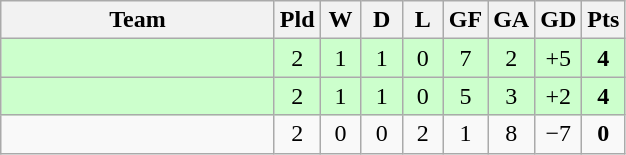<table class="wikitable" style="text-align: center;">
<tr>
<th width="175">Team</th>
<th width="20">Pld</th>
<th width="20">W</th>
<th width="20">D</th>
<th width="20">L</th>
<th width="20">GF</th>
<th width="20">GA</th>
<th width="20">GD</th>
<th width="20">Pts</th>
</tr>
<tr bgcolor="#ccffcc">
<td align="left"></td>
<td>2</td>
<td>1</td>
<td>1</td>
<td>0</td>
<td>7</td>
<td>2</td>
<td>+5</td>
<td><strong>4</strong></td>
</tr>
<tr bgcolor="#ccffcc">
<td align="left"></td>
<td>2</td>
<td>1</td>
<td>1</td>
<td>0</td>
<td>5</td>
<td>3</td>
<td>+2</td>
<td><strong>4</strong></td>
</tr>
<tr>
<td align="left"></td>
<td>2</td>
<td>0</td>
<td>0</td>
<td>2</td>
<td>1</td>
<td>8</td>
<td>−7</td>
<td><strong>0</strong></td>
</tr>
</table>
